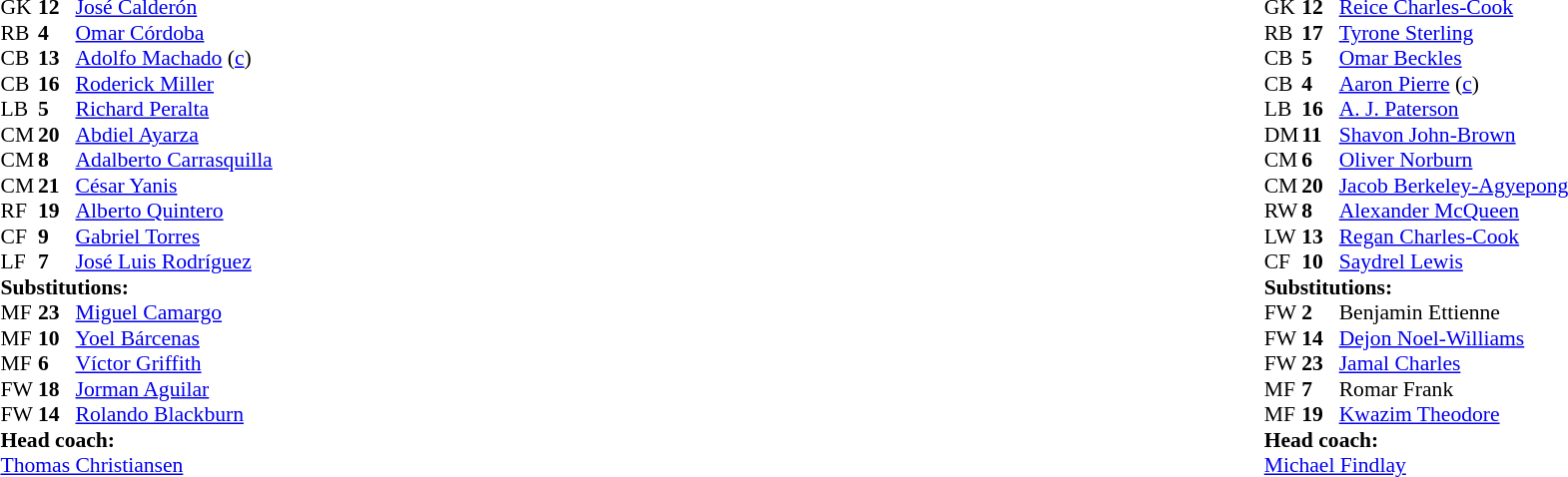<table width="100%">
<tr>
<td valign="top" width="40%"><br><table style="font-size:90%" cellspacing="0" cellpadding="0">
<tr>
<th width=25></th>
<th width=25></th>
</tr>
<tr>
<td>GK</td>
<td><strong>12</strong></td>
<td><a href='#'>José Calderón</a></td>
</tr>
<tr>
<td>RB</td>
<td><strong>4</strong></td>
<td><a href='#'>Omar Córdoba</a></td>
</tr>
<tr>
<td>CB</td>
<td><strong>13</strong></td>
<td><a href='#'>Adolfo Machado</a> (<a href='#'>c</a>)</td>
</tr>
<tr>
<td>CB</td>
<td><strong>16</strong></td>
<td><a href='#'>Roderick Miller</a></td>
</tr>
<tr>
<td>LB</td>
<td><strong>5</strong></td>
<td><a href='#'>Richard Peralta</a></td>
</tr>
<tr>
<td>CM</td>
<td><strong>20</strong></td>
<td><a href='#'>Abdiel Ayarza</a></td>
<td></td>
<td></td>
</tr>
<tr>
<td>CM</td>
<td><strong>8</strong></td>
<td><a href='#'>Adalberto Carrasquilla</a></td>
<td></td>
<td></td>
</tr>
<tr>
<td>CM</td>
<td><strong>21</strong></td>
<td><a href='#'>César Yanis</a></td>
<td></td>
<td></td>
</tr>
<tr>
<td>RF</td>
<td><strong>19</strong></td>
<td><a href='#'>Alberto Quintero</a></td>
<td></td>
<td></td>
</tr>
<tr>
<td>CF</td>
<td><strong>9</strong></td>
<td><a href='#'>Gabriel Torres</a></td>
</tr>
<tr>
<td>LF</td>
<td><strong>7</strong></td>
<td><a href='#'>José Luis Rodríguez</a></td>
<td></td>
<td></td>
</tr>
<tr>
<td colspan=3><strong>Substitutions:</strong></td>
</tr>
<tr>
<td>MF</td>
<td><strong>23</strong></td>
<td><a href='#'>Miguel Camargo</a></td>
<td></td>
<td></td>
</tr>
<tr>
<td>MF</td>
<td><strong>10</strong></td>
<td><a href='#'>Yoel Bárcenas</a></td>
<td></td>
<td></td>
</tr>
<tr>
<td>MF</td>
<td><strong>6</strong></td>
<td><a href='#'>Víctor Griffith</a></td>
<td></td>
<td></td>
</tr>
<tr>
<td>FW</td>
<td><strong>18</strong></td>
<td><a href='#'>Jorman Aguilar</a></td>
<td></td>
<td></td>
</tr>
<tr>
<td>FW</td>
<td><strong>14</strong></td>
<td><a href='#'>Rolando Blackburn</a></td>
<td></td>
<td></td>
</tr>
<tr>
<td colspan=3><strong>Head coach:</strong></td>
</tr>
<tr>
<td colspan=3> <a href='#'>Thomas Christiansen</a></td>
</tr>
</table>
</td>
<td valign="top"></td>
<td valign="top" width="50%"><br><table style="font-size:90%; margin:auto" cellspacing="0" cellpadding="0">
<tr>
<th width=25></th>
<th width=25></th>
</tr>
<tr>
<td>GK</td>
<td><strong>12</strong></td>
<td><a href='#'>Reice Charles-Cook</a></td>
</tr>
<tr>
<td>RB</td>
<td><strong>17</strong></td>
<td><a href='#'>Tyrone Sterling</a></td>
<td></td>
<td></td>
</tr>
<tr>
<td>CB</td>
<td><strong>5</strong></td>
<td><a href='#'>Omar Beckles</a></td>
</tr>
<tr>
<td>CB</td>
<td><strong>4</strong></td>
<td><a href='#'>Aaron Pierre</a> (<a href='#'>c</a>)</td>
</tr>
<tr>
<td>LB</td>
<td><strong>16</strong></td>
<td><a href='#'>A. J. Paterson</a></td>
</tr>
<tr>
<td>DM</td>
<td><strong>11</strong></td>
<td><a href='#'>Shavon John-Brown</a></td>
</tr>
<tr>
<td>CM</td>
<td><strong>6</strong></td>
<td><a href='#'>Oliver Norburn</a></td>
<td></td>
</tr>
<tr>
<td>CM</td>
<td><strong>20</strong></td>
<td><a href='#'>Jacob Berkeley-Agyepong</a></td>
<td></td>
<td></td>
</tr>
<tr>
<td>RW</td>
<td><strong>8</strong></td>
<td><a href='#'>Alexander McQueen</a></td>
<td></td>
<td></td>
</tr>
<tr>
<td>LW</td>
<td><strong>13</strong></td>
<td><a href='#'>Regan Charles-Cook</a></td>
<td></td>
<td></td>
</tr>
<tr>
<td>CF</td>
<td><strong>10</strong></td>
<td><a href='#'>Saydrel Lewis</a></td>
<td></td>
<td></td>
</tr>
<tr>
<td colspan=3><strong>Substitutions:</strong></td>
</tr>
<tr>
<td>FW</td>
<td><strong>2</strong></td>
<td>Benjamin Ettienne</td>
<td></td>
<td></td>
</tr>
<tr>
<td>FW</td>
<td><strong>14</strong></td>
<td><a href='#'>Dejon Noel-Williams</a></td>
<td></td>
<td></td>
</tr>
<tr>
<td>FW</td>
<td><strong>23</strong></td>
<td><a href='#'>Jamal Charles</a></td>
<td></td>
<td></td>
</tr>
<tr>
<td>MF</td>
<td><strong>7</strong></td>
<td>Romar Frank</td>
<td></td>
<td></td>
</tr>
<tr>
<td>MF</td>
<td><strong>19</strong></td>
<td><a href='#'>Kwazim Theodore</a></td>
<td></td>
<td></td>
</tr>
<tr>
<td colspan=3><strong>Head coach:</strong></td>
</tr>
<tr>
<td colspan=3> <a href='#'>Michael Findlay</a></td>
</tr>
</table>
</td>
</tr>
</table>
